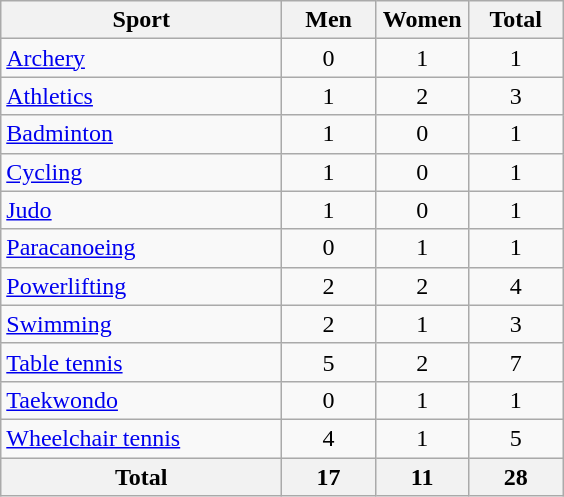<table class="wikitable sortable" style="text-align:center;">
<tr>
<th width=180>Sport</th>
<th width=55>Men</th>
<th width=55>Women</th>
<th width=55>Total</th>
</tr>
<tr>
<td align=left><a href='#'>Archery</a></td>
<td>0</td>
<td>1</td>
<td>1</td>
</tr>
<tr>
<td align=left><a href='#'>Athletics</a></td>
<td>1</td>
<td>2</td>
<td>3</td>
</tr>
<tr>
<td align=left><a href='#'>Badminton</a></td>
<td>1</td>
<td>0</td>
<td>1</td>
</tr>
<tr>
<td align=left><a href='#'>Cycling</a></td>
<td>1</td>
<td>0</td>
<td>1</td>
</tr>
<tr>
<td align=left><a href='#'>Judo</a></td>
<td>1</td>
<td>0</td>
<td>1</td>
</tr>
<tr>
<td align=left><a href='#'>Paracanoeing</a></td>
<td>0</td>
<td>1</td>
<td>1</td>
</tr>
<tr>
<td align=left><a href='#'>Powerlifting</a></td>
<td>2</td>
<td>2</td>
<td>4</td>
</tr>
<tr>
<td align=left><a href='#'>Swimming</a></td>
<td>2</td>
<td>1</td>
<td>3</td>
</tr>
<tr>
<td align=left><a href='#'>Table tennis</a></td>
<td>5</td>
<td>2</td>
<td>7</td>
</tr>
<tr>
<td align=left><a href='#'>Taekwondo</a></td>
<td>0</td>
<td>1</td>
<td>1</td>
</tr>
<tr>
<td align=left><a href='#'>Wheelchair tennis</a></td>
<td>4</td>
<td>1</td>
<td>5</td>
</tr>
<tr>
<th>Total</th>
<th>17</th>
<th>11</th>
<th>28</th>
</tr>
</table>
